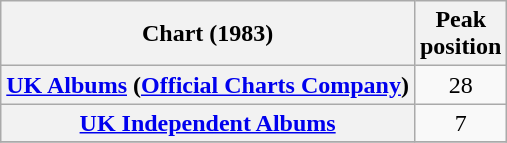<table class="wikitable sortable plainrowheaders" style="text-align:center">
<tr>
<th scope="col">Chart (1983)</th>
<th scope="col">Peak<br>position</th>
</tr>
<tr>
<th scope="row"><a href='#'>UK Albums</a> (<a href='#'>Official Charts Company</a>)</th>
<td>28</td>
</tr>
<tr>
<th scope="row"><a href='#'>UK Independent Albums</a></th>
<td>7</td>
</tr>
<tr>
</tr>
</table>
